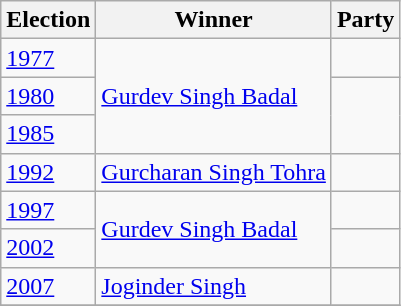<table class="wikitable sortable">
<tr>
<th>Election</th>
<th>Winner</th>
<th colspan=2>Party</th>
</tr>
<tr>
<td><a href='#'>1977</a></td>
<td rowspan=3><a href='#'>Gurdev Singh Badal</a></td>
<td></td>
</tr>
<tr>
<td><a href='#'>1980</a></td>
</tr>
<tr>
<td><a href='#'>1985</a></td>
</tr>
<tr>
<td><a href='#'>1992</a></td>
<td><a href='#'>Gurcharan Singh Tohra</a></td>
<td></td>
</tr>
<tr>
<td><a href='#'>1997</a></td>
<td rowspan=2><a href='#'>Gurdev Singh Badal</a></td>
<td></td>
</tr>
<tr>
<td><a href='#'>2002</a></td>
</tr>
<tr>
<td><a href='#'>2007</a></td>
<td><a href='#'>Joginder Singh</a></td>
<td></td>
</tr>
<tr>
</tr>
</table>
